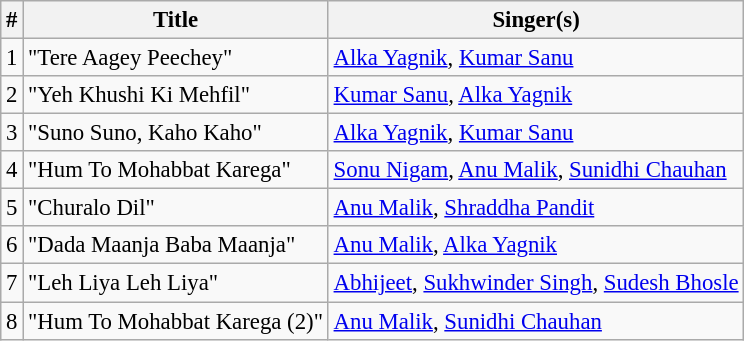<table class="wikitable sortable" style="font-size:95%;">
<tr>
<th>#</th>
<th>Title</th>
<th>Singer(s)</th>
</tr>
<tr>
<td>1</td>
<td>"Tere Aagey Peechey"</td>
<td><a href='#'>Alka Yagnik</a>, <a href='#'>Kumar Sanu</a></td>
</tr>
<tr>
<td>2</td>
<td>"Yeh Khushi Ki Mehfil"</td>
<td><a href='#'>Kumar Sanu</a>, <a href='#'>Alka Yagnik</a></td>
</tr>
<tr>
<td>3</td>
<td>"Suno Suno, Kaho Kaho"</td>
<td><a href='#'>Alka Yagnik</a>, <a href='#'>Kumar Sanu</a></td>
</tr>
<tr>
<td>4</td>
<td>"Hum To Mohabbat Karega"</td>
<td><a href='#'>Sonu Nigam</a>, <a href='#'>Anu Malik</a>, <a href='#'>Sunidhi Chauhan</a></td>
</tr>
<tr>
<td>5</td>
<td>"Churalo Dil"</td>
<td><a href='#'>Anu Malik</a>, <a href='#'>Shraddha Pandit</a></td>
</tr>
<tr>
<td>6</td>
<td>"Dada Maanja Baba Maanja"</td>
<td><a href='#'>Anu Malik</a>, <a href='#'>Alka Yagnik</a></td>
</tr>
<tr>
<td>7</td>
<td>"Leh Liya Leh Liya"</td>
<td><a href='#'>Abhijeet</a>, <a href='#'>Sukhwinder Singh</a>, <a href='#'>Sudesh Bhosle</a></td>
</tr>
<tr>
<td>8</td>
<td>"Hum To Mohabbat Karega (2)"</td>
<td><a href='#'>Anu Malik</a>, <a href='#'>Sunidhi Chauhan</a></td>
</tr>
</table>
